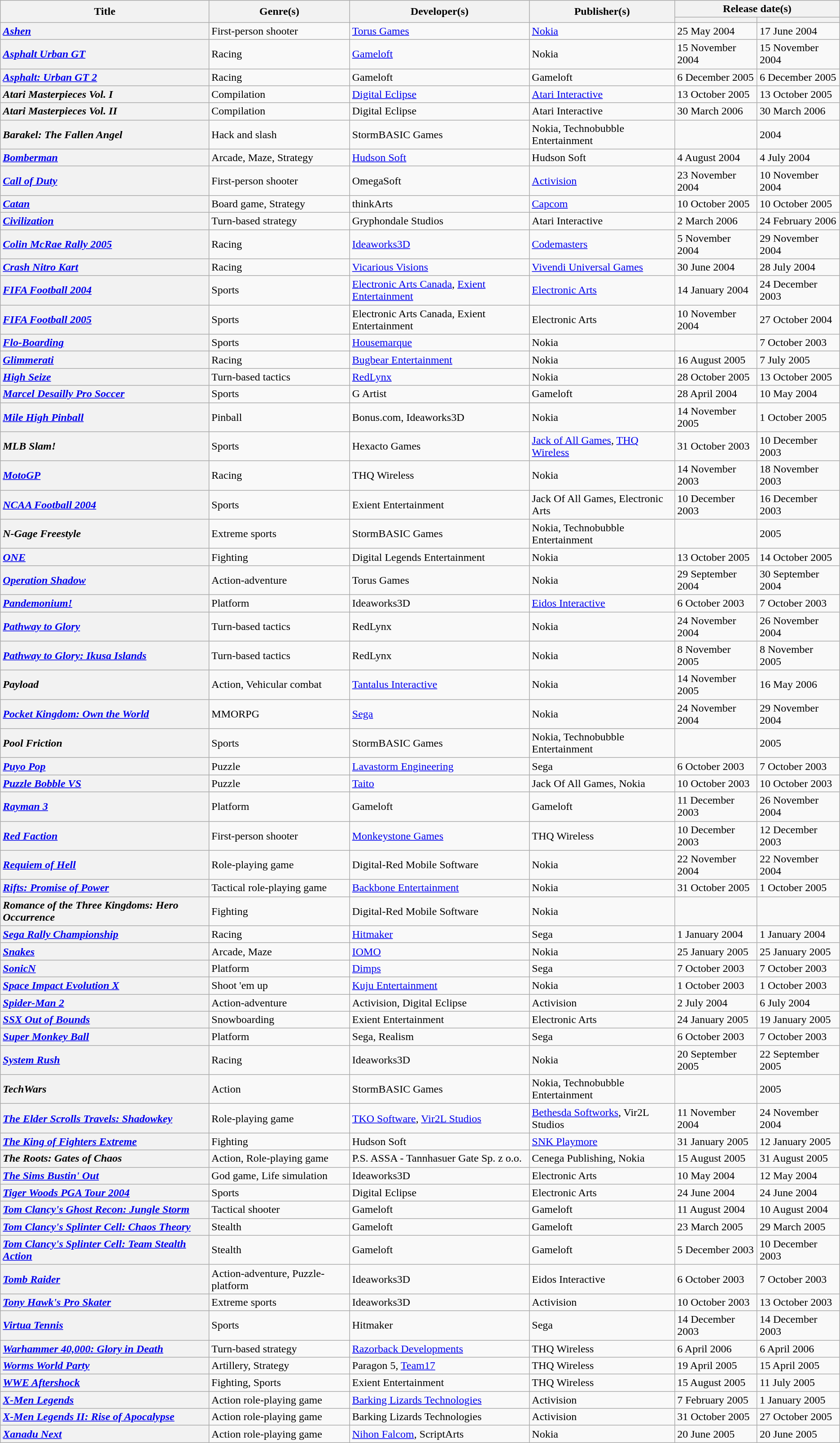<table class="wikitable sortable" id="softwarelist" width="auto">
<tr>
<th rowspan="2">Title</th>
<th rowspan="2">Genre(s)</th>
<th rowspan="2">Developer(s)</th>
<th rowspan="2">Publisher(s)</th>
<th colspan="2">Release date(s)</th>
</tr>
<tr>
<th></th>
<th></th>
</tr>
<tr>
<th id="A" style="text-align: left;"><strong><em><a href='#'>Ashen</a></em></strong></th>
<td>First-person shooter</td>
<td><a href='#'>Torus Games</a></td>
<td><a href='#'>Nokia</a></td>
<td>25 May 2004</td>
<td>17 June 2004</td>
</tr>
<tr>
<th style="text-align: left;"><strong><em><a href='#'>Asphalt Urban GT</a></em></strong></th>
<td>Racing</td>
<td><a href='#'>Gameloft</a></td>
<td>Nokia</td>
<td>15 November 2004</td>
<td>15 November 2004</td>
</tr>
<tr>
<th style="text-align: left;"><strong><em><a href='#'>Asphalt: Urban GT 2</a></em></strong></th>
<td>Racing</td>
<td>Gameloft</td>
<td>Gameloft</td>
<td>6 December 2005</td>
<td>6 December 2005</td>
</tr>
<tr>
<th style="text-align: left;"><strong><em>Atari Masterpieces Vol. I</em></strong></th>
<td>Compilation</td>
<td><a href='#'>Digital Eclipse</a></td>
<td><a href='#'>Atari Interactive</a></td>
<td>13 October 2005</td>
<td>13 October 2005</td>
</tr>
<tr>
<th style="text-align: left;"><strong><em>Atari Masterpieces Vol. II</em></strong></th>
<td>Compilation</td>
<td>Digital Eclipse</td>
<td>Atari Interactive</td>
<td>30 March 2006</td>
<td>30 March 2006</td>
</tr>
<tr>
<th id="B" style="text-align: left;"><strong><em>Barakel: The Fallen Angel</em></strong></th>
<td>Hack and slash</td>
<td>StormBASIC Games</td>
<td>Nokia, Technobubble Entertainment</td>
<td></td>
<td>2004</td>
</tr>
<tr>
<th style="text-align: left;"><strong><em><a href='#'>Bomberman</a></em></strong></th>
<td>Arcade, Maze, Strategy</td>
<td><a href='#'>Hudson Soft</a></td>
<td>Hudson Soft</td>
<td>4 August 2004</td>
<td>4 July 2004</td>
</tr>
<tr>
<th id="C" style="text-align: left;"><strong><em><a href='#'>Call of Duty</a></em></strong></th>
<td>First-person shooter</td>
<td>OmegaSoft</td>
<td><a href='#'>Activision</a></td>
<td>23 November 2004</td>
<td>10 November 2004</td>
</tr>
<tr>
<th style="text-align: left;"><strong><em><a href='#'>Catan</a></em></strong></th>
<td>Board game, Strategy</td>
<td>thinkArts</td>
<td><a href='#'>Capcom</a></td>
<td>10 October 2005</td>
<td>10 October 2005</td>
</tr>
<tr>
<th style="text-align: left;"><strong><em><a href='#'>Civilization</a></em></strong></th>
<td>Turn-based strategy</td>
<td>Gryphondale Studios</td>
<td>Atari Interactive</td>
<td>2 March 2006</td>
<td>24 February 2006</td>
</tr>
<tr>
<th style="text-align: left;"><strong><em><a href='#'>Colin McRae Rally 2005</a></em></strong></th>
<td>Racing</td>
<td><a href='#'>Ideaworks3D</a></td>
<td><a href='#'>Codemasters</a></td>
<td>5 November 2004</td>
<td>29 November 2004</td>
</tr>
<tr>
<th style="text-align: left;"><strong><em><a href='#'>Crash Nitro Kart</a></em></strong></th>
<td>Racing</td>
<td><a href='#'>Vicarious Visions</a></td>
<td><a href='#'>Vivendi Universal Games</a></td>
<td>30 June 2004</td>
<td>28 July 2004</td>
</tr>
<tr>
<th id="F" style="text-align: left;"><strong><em><a href='#'>FIFA Football 2004</a></em></strong></th>
<td>Sports</td>
<td><a href='#'>Electronic Arts Canada</a>, <a href='#'>Exient Entertainment</a></td>
<td><a href='#'>Electronic Arts</a></td>
<td>14 January 2004</td>
<td>24 December 2003</td>
</tr>
<tr>
<th style="text-align: left;"><strong><em><a href='#'>FIFA Football 2005</a></em></strong></th>
<td>Sports</td>
<td>Electronic Arts Canada, Exient Entertainment</td>
<td>Electronic Arts</td>
<td>10 November 2004</td>
<td>27 October 2004</td>
</tr>
<tr>
<th style="text-align: left;"><strong><em><a href='#'>Flo-Boarding</a></em></strong></th>
<td>Sports</td>
<td><a href='#'>Housemarque</a></td>
<td>Nokia</td>
<td></td>
<td>7 October 2003</td>
</tr>
<tr>
<th id="G" style="text-align: left;"><strong><em><a href='#'>Glimmerati</a></em></strong></th>
<td>Racing</td>
<td><a href='#'>Bugbear Entertainment</a></td>
<td>Nokia</td>
<td>16 August 2005</td>
<td>7 July 2005</td>
</tr>
<tr>
<th id="H" style="text-align: left;"><strong><em><a href='#'>High Seize</a></em></strong></th>
<td>Turn-based tactics</td>
<td><a href='#'>RedLynx</a></td>
<td>Nokia</td>
<td>28 October 2005</td>
<td>13 October 2005</td>
</tr>
<tr>
<th id="M" style="text-align: left;"><strong><em><a href='#'>Marcel Desailly Pro Soccer</a></em></strong></th>
<td>Sports</td>
<td>G Artist</td>
<td>Gameloft</td>
<td>28 April 2004</td>
<td>10 May 2004</td>
</tr>
<tr>
<th style="text-align: left;"><strong><em><a href='#'>Mile High Pinball</a></em></strong></th>
<td>Pinball</td>
<td>Bonus.com, Ideaworks3D</td>
<td>Nokia</td>
<td>14 November 2005</td>
<td>1 October 2005</td>
</tr>
<tr>
<th style="text-align: left;"><strong><em>MLB Slam!</em></strong></th>
<td>Sports</td>
<td>Hexacto Games</td>
<td><a href='#'>Jack of All Games</a>, <a href='#'>THQ Wireless</a></td>
<td>31 October 2003</td>
<td>10 December 2003</td>
</tr>
<tr>
<th style="text-align: left;"><strong><em><a href='#'>MotoGP</a></em></strong></th>
<td>Racing</td>
<td>THQ Wireless</td>
<td>Nokia</td>
<td>14 November 2003</td>
<td>18 November 2003</td>
</tr>
<tr>
<th id="N" style="text-align: left;"><strong><em><a href='#'>NCAA Football 2004</a></em></strong></th>
<td>Sports</td>
<td>Exient Entertainment</td>
<td>Jack Of All Games, Electronic Arts</td>
<td>10 December 2003</td>
<td>16 December 2003</td>
</tr>
<tr>
<th style="text-align: left;"><strong><em>N-Gage Freestyle</em></strong></th>
<td>Extreme sports</td>
<td>StormBASIC Games</td>
<td>Nokia, Technobubble Entertainment</td>
<td></td>
<td>2005</td>
</tr>
<tr>
<th id="O" style="text-align: left;"><strong><em><a href='#'>ONE</a></em></strong></th>
<td>Fighting</td>
<td>Digital Legends Entertainment</td>
<td>Nokia</td>
<td>13 October 2005</td>
<td>14 October 2005</td>
</tr>
<tr>
<th style="text-align: left;"><strong><em><a href='#'>Operation Shadow</a></em></strong></th>
<td>Action-adventure</td>
<td>Torus Games</td>
<td>Nokia</td>
<td>29 September 2004</td>
<td>30 September 2004</td>
</tr>
<tr>
<th id="P" style="text-align: left;"><strong><em><a href='#'>Pandemonium!</a></em></strong></th>
<td>Platform</td>
<td>Ideaworks3D</td>
<td><a href='#'>Eidos Interactive</a></td>
<td>6 October 2003</td>
<td>7 October 2003</td>
</tr>
<tr>
<th style="text-align: left;"><strong><em><a href='#'>Pathway to Glory</a></em></strong></th>
<td>Turn-based tactics</td>
<td>RedLynx</td>
<td>Nokia</td>
<td>24 November 2004</td>
<td>26 November 2004</td>
</tr>
<tr>
<th style="text-align: left;"><strong><em><a href='#'>Pathway to Glory: Ikusa Islands</a></em></strong></th>
<td>Turn-based tactics</td>
<td>RedLynx</td>
<td>Nokia</td>
<td>8 November 2005</td>
<td>8 November 2005</td>
</tr>
<tr>
<th style="text-align: left;"><strong><em>Payload</em></strong></th>
<td>Action, Vehicular combat</td>
<td><a href='#'>Tantalus Interactive</a></td>
<td>Nokia</td>
<td>14 November 2005</td>
<td>16 May 2006</td>
</tr>
<tr>
<th style="text-align: left;"><strong><em><a href='#'>Pocket Kingdom: Own the World</a></em></strong></th>
<td>MMORPG</td>
<td><a href='#'>Sega</a></td>
<td>Nokia</td>
<td>24 November 2004</td>
<td>29 November 2004</td>
</tr>
<tr>
<th style="text-align: left;"><strong><em>Pool Friction</em></strong></th>
<td>Sports</td>
<td>StormBASIC Games</td>
<td>Nokia, Technobubble Entertainment</td>
<td></td>
<td>2005</td>
</tr>
<tr>
<th style="text-align: left;"><strong><em><a href='#'>Puyo Pop</a></em></strong></th>
<td>Puzzle</td>
<td><a href='#'>Lavastorm Engineering</a></td>
<td>Sega</td>
<td>6 October 2003</td>
<td>7 October 2003</td>
</tr>
<tr>
<th style="text-align: left;"><strong><em><a href='#'>Puzzle Bobble VS</a></em></strong></th>
<td>Puzzle</td>
<td><a href='#'>Taito</a></td>
<td>Jack Of All Games, Nokia</td>
<td>10 October 2003</td>
<td>10 October 2003</td>
</tr>
<tr>
<th id="R" style="text-align: left;"><strong><em><a href='#'>Rayman 3</a></em></strong></th>
<td>Platform</td>
<td>Gameloft</td>
<td>Gameloft</td>
<td>11 December 2003</td>
<td>26 November 2004</td>
</tr>
<tr>
<th style="text-align: left;"><strong><em><a href='#'>Red Faction</a></em></strong></th>
<td>First-person shooter</td>
<td><a href='#'>Monkeystone Games</a></td>
<td>THQ Wireless</td>
<td>10 December 2003</td>
<td>12 December 2003</td>
</tr>
<tr>
<th style="text-align: left;"><strong><em><a href='#'>Requiem of Hell</a></em></strong></th>
<td>Role-playing game</td>
<td>Digital-Red Mobile Software</td>
<td>Nokia</td>
<td>22 November 2004</td>
<td>22 November 2004</td>
</tr>
<tr>
<th style="text-align: left;"><strong><em><a href='#'>Rifts: Promise of Power</a></em></strong></th>
<td>Tactical role-playing game</td>
<td><a href='#'>Backbone Entertainment</a></td>
<td>Nokia</td>
<td>31 October 2005</td>
<td>1 October 2005</td>
</tr>
<tr>
<th style="text-align: left;"><strong><em>Romance of the Three Kingdoms: Hero Occurrence</em></strong></th>
<td>Fighting</td>
<td>Digital-Red Mobile Software</td>
<td>Nokia</td>
<td></td>
<td></td>
</tr>
<tr>
<th style="text-align: left;"><strong><em><a href='#'>Sega Rally Championship</a></em></strong></th>
<td>Racing</td>
<td><a href='#'>Hitmaker</a></td>
<td>Sega</td>
<td>1 January 2004</td>
<td>1 January 2004</td>
</tr>
<tr>
<th style="text-align: left;"><strong><em><a href='#'>Snakes</a></em></strong></th>
<td>Arcade, Maze</td>
<td><a href='#'>IOMO</a></td>
<td>Nokia</td>
<td>25 January 2005</td>
<td>25 January 2005</td>
</tr>
<tr>
<th style="text-align: left;"><strong><em><a href='#'>SonicN</a></em></strong></th>
<td>Platform</td>
<td><a href='#'>Dimps</a></td>
<td>Sega</td>
<td>7 October 2003</td>
<td>7 October 2003</td>
</tr>
<tr>
<th style="text-align: left;"><strong><em><a href='#'>Space Impact Evolution X</a></em></strong></th>
<td>Shoot 'em up</td>
<td><a href='#'>Kuju Entertainment</a></td>
<td>Nokia</td>
<td>1 October 2003</td>
<td>1 October 2003</td>
</tr>
<tr>
<th style="text-align: left;"><strong><em><a href='#'>Spider-Man 2</a></em></strong></th>
<td>Action-adventure</td>
<td>Activision, Digital Eclipse</td>
<td>Activision</td>
<td>2 July 2004</td>
<td>6 July 2004</td>
</tr>
<tr>
<th style="text-align: left;"><strong><em><a href='#'>SSX Out of Bounds</a></em></strong></th>
<td>Snowboarding</td>
<td>Exient Entertainment</td>
<td>Electronic Arts</td>
<td>24 January 2005</td>
<td>19 January 2005</td>
</tr>
<tr>
<th style="text-align: left;"><strong><em><a href='#'>Super Monkey Ball</a></em></strong></th>
<td>Platform</td>
<td>Sega, Realism</td>
<td>Sega</td>
<td>6 October 2003</td>
<td>7 October 2003</td>
</tr>
<tr>
<th style="text-align: left;"><strong><em><a href='#'>System Rush</a></em></strong></th>
<td>Racing</td>
<td>Ideaworks3D</td>
<td>Nokia</td>
<td>20 September 2005</td>
<td>22 September 2005</td>
</tr>
<tr>
<th id="T" style="text-align: left;"><strong><em>TechWars</em></strong></th>
<td>Action</td>
<td>StormBASIC Games</td>
<td>Nokia, Technobubble Entertainment</td>
<td></td>
<td>2005</td>
</tr>
<tr>
<th style="text-align: left;"><strong><em><a href='#'>The Elder Scrolls Travels: Shadowkey</a></em></strong></th>
<td>Role-playing game</td>
<td><a href='#'>TKO Software</a>, <a href='#'>Vir2L Studios</a></td>
<td><a href='#'>Bethesda Softworks</a>, Vir2L Studios</td>
<td>11 November 2004</td>
<td>24 November 2004</td>
</tr>
<tr>
<th style="text-align: left;"><strong><em><a href='#'>The King of Fighters Extreme</a></em></strong></th>
<td>Fighting</td>
<td>Hudson Soft</td>
<td><a href='#'>SNK Playmore</a></td>
<td>31 January 2005</td>
<td>12 January 2005</td>
</tr>
<tr>
<th style="text-align: left;"><strong><em>The Roots: Gates of Chaos</em></strong></th>
<td>Action, Role-playing game</td>
<td>P.S. ASSA - Tannhasuer Gate Sp. z o.o.</td>
<td>Cenega Publishing, Nokia</td>
<td>15 August 2005</td>
<td>31 August 2005</td>
</tr>
<tr>
<th style="text-align: left;"><strong><em><a href='#'>The Sims Bustin' Out</a></em></strong></th>
<td>God game, Life simulation</td>
<td>Ideaworks3D</td>
<td>Electronic Arts</td>
<td>10 May 2004</td>
<td>12 May 2004</td>
</tr>
<tr>
<th style="text-align: left;"><strong><em><a href='#'>Tiger Woods PGA Tour 2004</a></em></strong></th>
<td>Sports</td>
<td>Digital Eclipse</td>
<td>Electronic Arts</td>
<td>24 June 2004</td>
<td>24 June 2004</td>
</tr>
<tr>
<th style="text-align: left;"><strong><em><a href='#'>Tom Clancy's Ghost Recon: Jungle Storm</a></em></strong></th>
<td>Tactical shooter</td>
<td>Gameloft</td>
<td>Gameloft</td>
<td>11 August 2004</td>
<td>10 August 2004</td>
</tr>
<tr>
<th style="text-align: left;"><strong><em><a href='#'>Tom Clancy's Splinter Cell: Chaos Theory</a></em></strong></th>
<td>Stealth</td>
<td>Gameloft</td>
<td>Gameloft</td>
<td>23 March 2005</td>
<td>29 March 2005</td>
</tr>
<tr>
<th style="text-align: left;"><strong><em><a href='#'>Tom Clancy's Splinter Cell: Team Stealth Action</a></em></strong></th>
<td>Stealth</td>
<td>Gameloft</td>
<td>Gameloft</td>
<td>5 December 2003</td>
<td>10 December 2003</td>
</tr>
<tr>
<th style="text-align: left;"><strong><em><a href='#'>Tomb Raider</a></em></strong></th>
<td>Action-adventure, Puzzle-platform</td>
<td>Ideaworks3D</td>
<td>Eidos Interactive</td>
<td>6 October 2003</td>
<td>7 October 2003</td>
</tr>
<tr>
<th style="text-align: left;"><strong><em><a href='#'>Tony Hawk's Pro Skater</a></em></strong></th>
<td>Extreme sports</td>
<td>Ideaworks3D</td>
<td>Activision</td>
<td>10 October 2003</td>
<td>13 October 2003</td>
</tr>
<tr>
<th id="V" style="text-align: left;"><strong><em><a href='#'>Virtua Tennis</a></em></strong></th>
<td>Sports</td>
<td>Hitmaker</td>
<td>Sega</td>
<td>14 December 2003</td>
<td>14 December 2003</td>
</tr>
<tr>
<th id="W" style="text-align: left;"><strong><em><a href='#'>Warhammer 40,000: Glory in Death</a></em></strong></th>
<td>Turn-based strategy</td>
<td><a href='#'>Razorback Developments</a></td>
<td>THQ Wireless</td>
<td>6 April 2006</td>
<td>6 April 2006</td>
</tr>
<tr>
<th style="text-align: left;"><strong><em><a href='#'>Worms World Party</a></em></strong></th>
<td>Artillery, Strategy</td>
<td>Paragon 5, <a href='#'>Team17</a></td>
<td>THQ Wireless</td>
<td>19 April 2005</td>
<td>15 April 2005</td>
</tr>
<tr>
<th style="text-align: left;"><strong><em><a href='#'>WWE Aftershock</a></em></strong></th>
<td>Fighting, Sports</td>
<td>Exient Entertainment</td>
<td>THQ Wireless</td>
<td>15 August 2005</td>
<td>11 July 2005</td>
</tr>
<tr>
<th id="X" style="text-align: left;"><strong><em><a href='#'>X-Men Legends</a></em></strong></th>
<td>Action role-playing game</td>
<td><a href='#'>Barking Lizards Technologies</a></td>
<td>Activision</td>
<td>7 February 2005</td>
<td>1 January 2005</td>
</tr>
<tr>
<th style="text-align: left;"><strong><em><a href='#'>X-Men Legends II: Rise of Apocalypse</a></em></strong></th>
<td>Action role-playing game</td>
<td>Barking Lizards Technologies</td>
<td>Activision</td>
<td>31 October 2005</td>
<td>27 October 2005</td>
</tr>
<tr>
<th style="text-align: left;"><strong><em><a href='#'>Xanadu Next</a></em></strong></th>
<td>Action role-playing game</td>
<td><a href='#'>Nihon Falcom</a>, ScriptArts</td>
<td>Nokia</td>
<td>20 June 2005</td>
<td>20 June 2005</td>
</tr>
</table>
